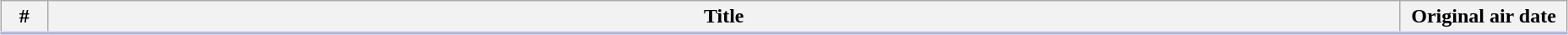<table class="wikitable" style="width:98%; margin:auto; background:#FFF;">
<tr style="border-bottom: 3px solid #CCF">
<th style="width:30px">#</th>
<th>Title</th>
<th style="width:125px">Original air date</th>
</tr>
<tr>
</tr>
</table>
